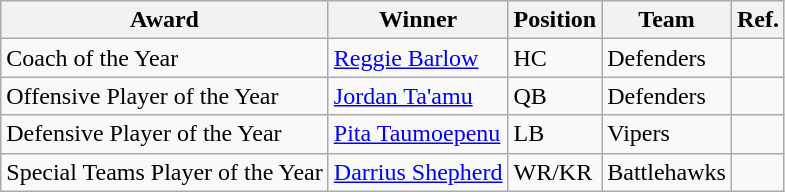<table class="wikitable">
<tr>
<th>Award</th>
<th>Winner</th>
<th>Position</th>
<th>Team</th>
<th>Ref.</th>
</tr>
<tr>
<td>Coach of the Year</td>
<td><a href='#'>Reggie Barlow</a></td>
<td>HC</td>
<td>Defenders</td>
<td></td>
</tr>
<tr>
<td>Offensive Player of the Year</td>
<td><a href='#'>Jordan Ta'amu</a></td>
<td>QB</td>
<td>Defenders</td>
<td></td>
</tr>
<tr>
<td>Defensive Player of the Year</td>
<td><a href='#'>Pita Taumoepenu</a></td>
<td>LB</td>
<td>Vipers</td>
<td></td>
</tr>
<tr>
<td>Special Teams Player of the Year</td>
<td><a href='#'>Darrius Shepherd</a></td>
<td>WR/KR</td>
<td>Battlehawks</td>
<td></td>
</tr>
</table>
